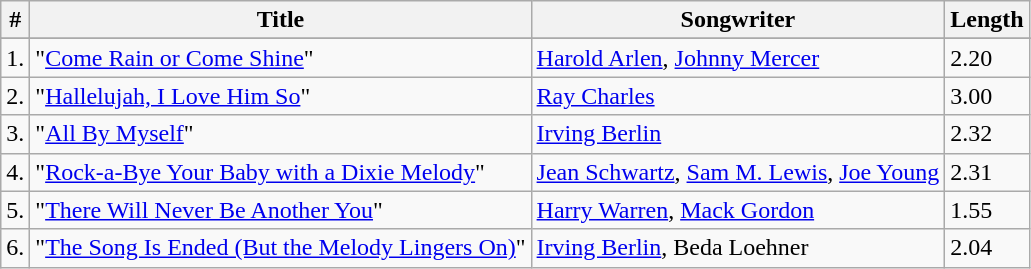<table class="wikitable">
<tr>
<th>#</th>
<th>Title</th>
<th>Songwriter</th>
<th>Length</th>
</tr>
<tr bgcolor="#ebf5ff">
</tr>
<tr>
<td>1.</td>
<td>"<a href='#'>Come Rain or Come Shine</a>"</td>
<td><a href='#'>Harold Arlen</a>, <a href='#'>Johnny Mercer</a></td>
<td>2.20</td>
</tr>
<tr>
<td>2.</td>
<td>"<a href='#'>Hallelujah, I Love Him So</a>"</td>
<td><a href='#'>Ray Charles</a></td>
<td>3.00</td>
</tr>
<tr>
<td>3.</td>
<td>"<a href='#'>All By Myself</a>"</td>
<td><a href='#'>Irving Berlin</a></td>
<td>2.32</td>
</tr>
<tr>
<td>4.</td>
<td>"<a href='#'>Rock-a-Bye Your Baby with a Dixie Melody</a>"</td>
<td><a href='#'>Jean Schwartz</a>, <a href='#'>Sam M. Lewis</a>, <a href='#'>Joe Young</a></td>
<td>2.31</td>
</tr>
<tr>
<td>5.</td>
<td>"<a href='#'>There Will Never Be Another You</a>"</td>
<td><a href='#'>Harry Warren</a>, <a href='#'>Mack Gordon</a></td>
<td>1.55</td>
</tr>
<tr>
<td>6.</td>
<td>"<a href='#'>The Song Is Ended (But the Melody Lingers On)</a>"</td>
<td><a href='#'>Irving Berlin</a>, Beda Loehner</td>
<td>2.04</td>
</tr>
</table>
